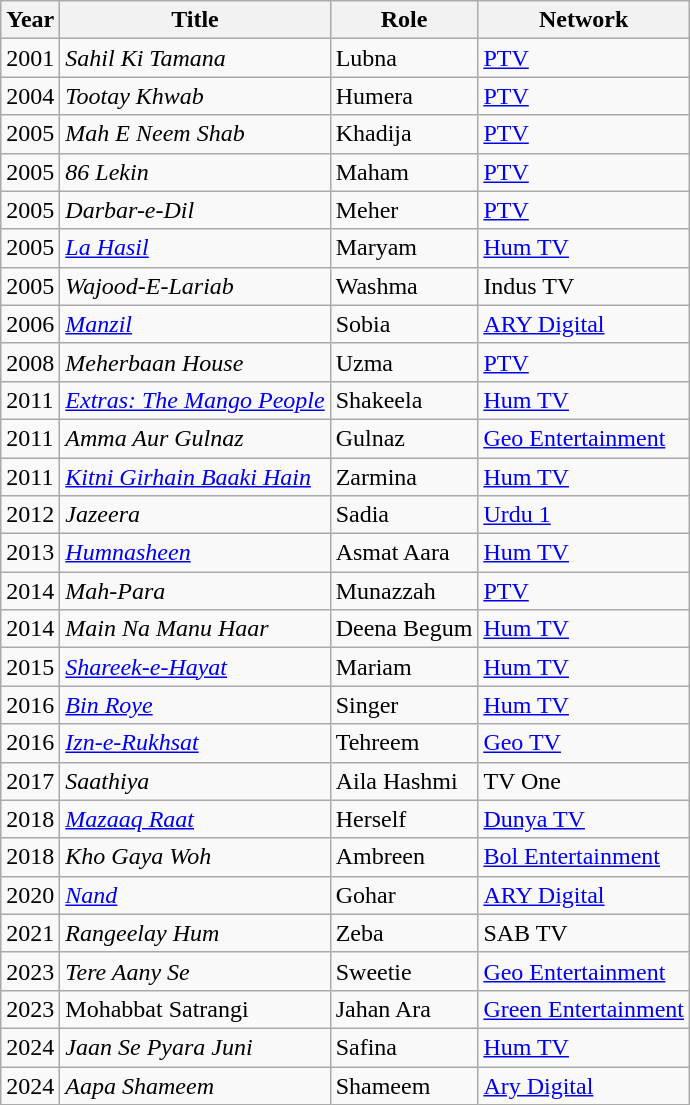<table class="wikitable sortable plainrowheaders">
<tr style="text-align:center;">
<th scope="col">Year</th>
<th scope="col">Title</th>
<th scope="col">Role</th>
<th scope="col">Network</th>
</tr>
<tr>
<td>2001</td>
<td><em>Sahil Ki Tamana</em></td>
<td>Lubna</td>
<td><a href='#'>PTV</a></td>
</tr>
<tr>
<td>2004</td>
<td><em>Tootay Khwab</em></td>
<td>Humera</td>
<td><a href='#'>PTV</a></td>
</tr>
<tr>
<td>2005</td>
<td><em>Mah E Neem Shab</em></td>
<td>Khadija</td>
<td><a href='#'>PTV</a></td>
</tr>
<tr>
<td>2005</td>
<td><em>86 Lekin</em></td>
<td>Maham</td>
<td><a href='#'>PTV</a></td>
</tr>
<tr>
<td>2005</td>
<td><em>Darbar-e-Dil</em></td>
<td>Meher</td>
<td><a href='#'>PTV</a></td>
</tr>
<tr>
<td>2005</td>
<td><em><a href='#'>La Hasil</a></em></td>
<td>Maryam</td>
<td><a href='#'>Hum TV</a></td>
</tr>
<tr>
<td>2005</td>
<td><em>Wajood-E-Lariab</em></td>
<td>Washma</td>
<td>Indus TV</td>
</tr>
<tr>
<td>2006</td>
<td><em><a href='#'>Manzil</a></em></td>
<td>Sobia</td>
<td><a href='#'>ARY Digital</a></td>
</tr>
<tr>
<td>2008</td>
<td><em>Meherbaan House</em></td>
<td>Uzma</td>
<td><a href='#'>PTV</a></td>
</tr>
<tr>
<td>2011</td>
<td><em><a href='#'>Extras: The Mango People</a></em></td>
<td>Shakeela</td>
<td><a href='#'>Hum TV</a></td>
</tr>
<tr>
<td>2011</td>
<td><em>Amma Aur Gulnaz</em></td>
<td>Gulnaz</td>
<td><a href='#'>Geo Entertainment</a></td>
</tr>
<tr>
<td>2011</td>
<td><em><a href='#'>Kitni Girhain Baaki Hain</a></em></td>
<td>Zarmina</td>
<td><a href='#'>Hum TV</a></td>
</tr>
<tr>
<td>2012</td>
<td><em>Jazeera</em></td>
<td>Sadia</td>
<td><a href='#'>Urdu 1</a></td>
</tr>
<tr>
<td>2013</td>
<td><em><a href='#'>Humnasheen</a></em></td>
<td>Asmat Aara</td>
<td><a href='#'>Hum TV</a></td>
</tr>
<tr>
<td>2014</td>
<td><em>Mah-Para</em></td>
<td>Munazzah</td>
<td><a href='#'>PTV</a></td>
</tr>
<tr>
<td>2014</td>
<td><em>Main Na Manu Haar</em></td>
<td>Deena Begum</td>
<td><a href='#'>Hum TV</a></td>
</tr>
<tr>
<td>2015</td>
<td><em><a href='#'>Shareek-e-Hayat</a></em></td>
<td>Mariam</td>
<td><a href='#'>Hum TV</a></td>
</tr>
<tr>
<td>2016</td>
<td><em><a href='#'>Bin Roye</a></em></td>
<td>Singer</td>
<td><a href='#'>Hum TV</a></td>
</tr>
<tr>
<td>2016</td>
<td><em><a href='#'>Izn-e-Rukhsat</a></em></td>
<td>Tehreem</td>
<td><a href='#'>Geo TV</a></td>
</tr>
<tr>
<td>2017</td>
<td><em>Saathiya</em></td>
<td>Aila Hashmi</td>
<td>TV One</td>
</tr>
<tr>
<td>2018</td>
<td><em><a href='#'>Mazaaq Raat</a></em></td>
<td>Herself</td>
<td><a href='#'>Dunya TV</a></td>
</tr>
<tr>
<td>2018</td>
<td><em>Kho Gaya Woh</em></td>
<td>Ambreen</td>
<td><a href='#'>Bol Entertainment</a></td>
</tr>
<tr>
<td>2020</td>
<td><em><a href='#'>Nand</a></em></td>
<td>Gohar</td>
<td><a href='#'>ARY Digital</a></td>
</tr>
<tr>
<td>2021</td>
<td><em>Rangeelay Hum</em></td>
<td>Zeba</td>
<td>SAB TV</td>
</tr>
<tr>
<td>2023</td>
<td><em>Tere Aany Se</em></td>
<td>Sweetie</td>
<td><a href='#'>Geo Entertainment</a></td>
</tr>
<tr>
<td>2023</td>
<td>Mohabbat Satrangi</td>
<td>Jahan Ara</td>
<td><a href='#'>Green Entertainment</a></td>
</tr>
<tr>
<td>2024</td>
<td><em>Jaan Se Pyara Juni</em></td>
<td>Safina</td>
<td><a href='#'>Hum TV</a></td>
</tr>
<tr>
<td>2024</td>
<td><em>Aapa Shameem</em></td>
<td>Shameem</td>
<td><a href='#'>Ary Digital</a></td>
</tr>
</table>
